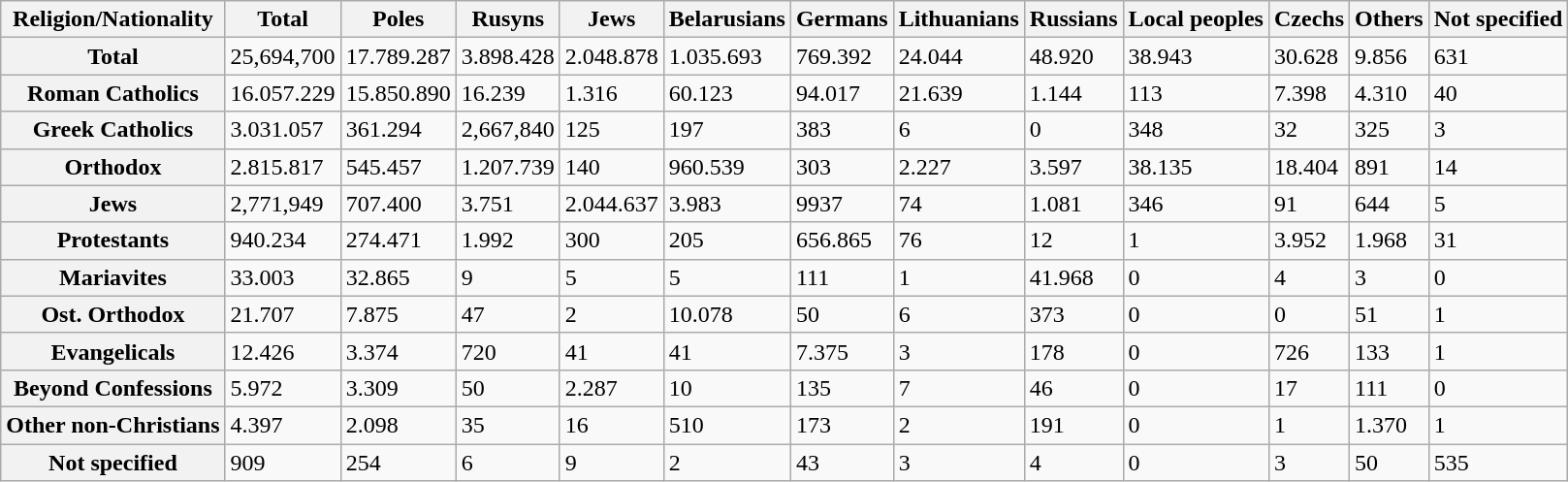<table class="wikitable">
<tr>
<th>Religion/Nationality</th>
<th>Total</th>
<th>Poles</th>
<th>Rusyns</th>
<th>Jews</th>
<th>Belarusians</th>
<th>Germans</th>
<th>Lithuanians</th>
<th>Russians</th>
<th>Local peoples</th>
<th>Czechs</th>
<th>Others</th>
<th>Not specified</th>
</tr>
<tr>
<th>Total</th>
<td>25,694,700</td>
<td>17.789.287</td>
<td>3.898.428</td>
<td>2.048.878</td>
<td>1.035.693</td>
<td>769.392</td>
<td>24.044</td>
<td>48.920</td>
<td>38.943</td>
<td>30.628</td>
<td>9.856</td>
<td>631</td>
</tr>
<tr>
<th>Roman Catholics</th>
<td>16.057.229</td>
<td>15.850.890</td>
<td>16.239</td>
<td>1.316</td>
<td>60.123</td>
<td>94.017</td>
<td>21.639</td>
<td>1.144</td>
<td>113</td>
<td>7.398</td>
<td>4.310</td>
<td>40</td>
</tr>
<tr>
<th>Greek Catholics</th>
<td>3.031.057</td>
<td>361.294</td>
<td>2,667,840</td>
<td>125</td>
<td>197</td>
<td>383</td>
<td>6</td>
<td>0</td>
<td>348</td>
<td>32</td>
<td>325</td>
<td>3</td>
</tr>
<tr>
<th>Orthodox</th>
<td>2.815.817</td>
<td>545.457</td>
<td>1.207.739</td>
<td>140</td>
<td>960.539</td>
<td>303</td>
<td>2.227</td>
<td>3.597</td>
<td>38.135</td>
<td>18.404</td>
<td>891</td>
<td>14</td>
</tr>
<tr>
<th>Jews</th>
<td>2,771,949</td>
<td>707.400</td>
<td>3.751</td>
<td>2.044.637</td>
<td>3.983</td>
<td>9937</td>
<td>74</td>
<td>1.081</td>
<td>346</td>
<td>91</td>
<td>644</td>
<td>5</td>
</tr>
<tr>
<th>Protestants</th>
<td>940.234</td>
<td>274.471</td>
<td>1.992</td>
<td>300</td>
<td>205</td>
<td>656.865</td>
<td>76</td>
<td>12</td>
<td>1</td>
<td>3.952</td>
<td>1.968</td>
<td>31</td>
</tr>
<tr>
<th>Mariavites</th>
<td>33.003</td>
<td>32.865</td>
<td>9</td>
<td>5</td>
<td>5</td>
<td>111</td>
<td>1</td>
<td>41.968</td>
<td>0</td>
<td>4</td>
<td>3</td>
<td>0</td>
</tr>
<tr>
<th>Ost. Orthodox</th>
<td>21.707</td>
<td>7.875</td>
<td>47</td>
<td>2</td>
<td>10.078</td>
<td>50</td>
<td>6</td>
<td>373</td>
<td>0</td>
<td>0</td>
<td>51</td>
<td>1</td>
</tr>
<tr>
<th>Evangelicals</th>
<td>12.426</td>
<td>3.374</td>
<td>720</td>
<td>41</td>
<td>41</td>
<td>7.375</td>
<td>3</td>
<td>178</td>
<td>0</td>
<td>726</td>
<td>133</td>
<td>1</td>
</tr>
<tr>
<th>Beyond Confessions</th>
<td>5.972</td>
<td>3.309</td>
<td>50</td>
<td>2.287</td>
<td>10</td>
<td>135</td>
<td>7</td>
<td>46</td>
<td>0</td>
<td>17</td>
<td>111</td>
<td>0</td>
</tr>
<tr>
<th>Other non-Christians</th>
<td>4.397</td>
<td>2.098</td>
<td>35</td>
<td>16</td>
<td>510</td>
<td>173</td>
<td>2</td>
<td>191</td>
<td>0</td>
<td>1</td>
<td>1.370</td>
<td>1</td>
</tr>
<tr>
<th>Not specified</th>
<td>909</td>
<td>254</td>
<td>6</td>
<td>9</td>
<td>2</td>
<td>43</td>
<td>3</td>
<td>4</td>
<td>0</td>
<td>3</td>
<td>50</td>
<td>535</td>
</tr>
</table>
